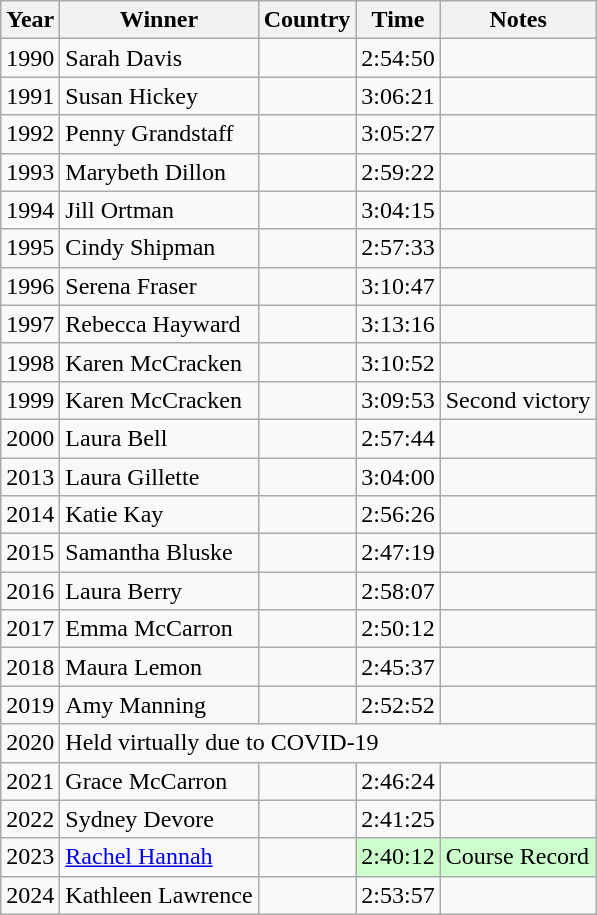<table class="wikitable sortable">
<tr>
<th>Year</th>
<th>Winner</th>
<th>Country</th>
<th>Time</th>
<th>Notes</th>
</tr>
<tr>
<td>1990</td>
<td>Sarah Davis</td>
<td></td>
<td>2:54:50</td>
<td></td>
</tr>
<tr>
<td>1991</td>
<td>Susan Hickey</td>
<td></td>
<td>3:06:21</td>
<td></td>
</tr>
<tr>
<td>1992</td>
<td>Penny Grandstaff</td>
<td></td>
<td>3:05:27</td>
<td></td>
</tr>
<tr>
<td>1993</td>
<td>Marybeth Dillon</td>
<td></td>
<td>2:59:22</td>
<td></td>
</tr>
<tr>
<td>1994</td>
<td>Jill Ortman</td>
<td></td>
<td>3:04:15</td>
<td></td>
</tr>
<tr>
<td>1995</td>
<td>Cindy Shipman</td>
<td></td>
<td>2:57:33</td>
<td></td>
</tr>
<tr>
<td>1996</td>
<td>Serena Fraser</td>
<td></td>
<td>3:10:47</td>
<td></td>
</tr>
<tr>
<td>1997</td>
<td>Rebecca Hayward</td>
<td></td>
<td>3:13:16</td>
<td></td>
</tr>
<tr>
<td>1998</td>
<td>Karen McCracken</td>
<td></td>
<td>3:10:52</td>
<td></td>
</tr>
<tr>
<td>1999</td>
<td>Karen McCracken</td>
<td></td>
<td>3:09:53</td>
<td>Second victory</td>
</tr>
<tr>
<td>2000</td>
<td>Laura Bell</td>
<td></td>
<td>2:57:44</td>
<td></td>
</tr>
<tr>
<td>2013</td>
<td>Laura Gillette</td>
<td></td>
<td>3:04:00</td>
<td></td>
</tr>
<tr>
<td>2014</td>
<td>Katie Kay</td>
<td></td>
<td>2:56:26</td>
<td></td>
</tr>
<tr>
<td>2015</td>
<td>Samantha Bluske</td>
<td></td>
<td>2:47:19</td>
<td></td>
</tr>
<tr>
<td>2016</td>
<td>Laura Berry</td>
<td></td>
<td>2:58:07</td>
<td></td>
</tr>
<tr>
<td>2017</td>
<td>Emma McCarron</td>
<td></td>
<td>2:50:12</td>
<td></td>
</tr>
<tr>
<td>2018</td>
<td>Maura Lemon</td>
<td></td>
<td>2:45:37</td>
<td></td>
</tr>
<tr>
<td>2019</td>
<td>Amy Manning</td>
<td></td>
<td>2:52:52</td>
<td></td>
</tr>
<tr>
<td>2020</td>
<td colspan="4">Held virtually due to COVID-19</td>
</tr>
<tr>
<td>2021</td>
<td>Grace McCarron</td>
<td></td>
<td>2:46:24</td>
<td></td>
</tr>
<tr>
<td>2022</td>
<td>Sydney Devore</td>
<td></td>
<td>2:41:25</td>
<td></td>
</tr>
<tr>
<td>2023</td>
<td><a href='#'>Rachel Hannah</a></td>
<td></td>
<td bgcolor="#CCFFCC">2:40:12</td>
<td bgcolor="#CCFFCC">Course Record</td>
</tr>
<tr>
<td>2024</td>
<td>Kathleen Lawrence</td>
<td></td>
<td>2:53:57</td>
<td></td>
</tr>
</table>
